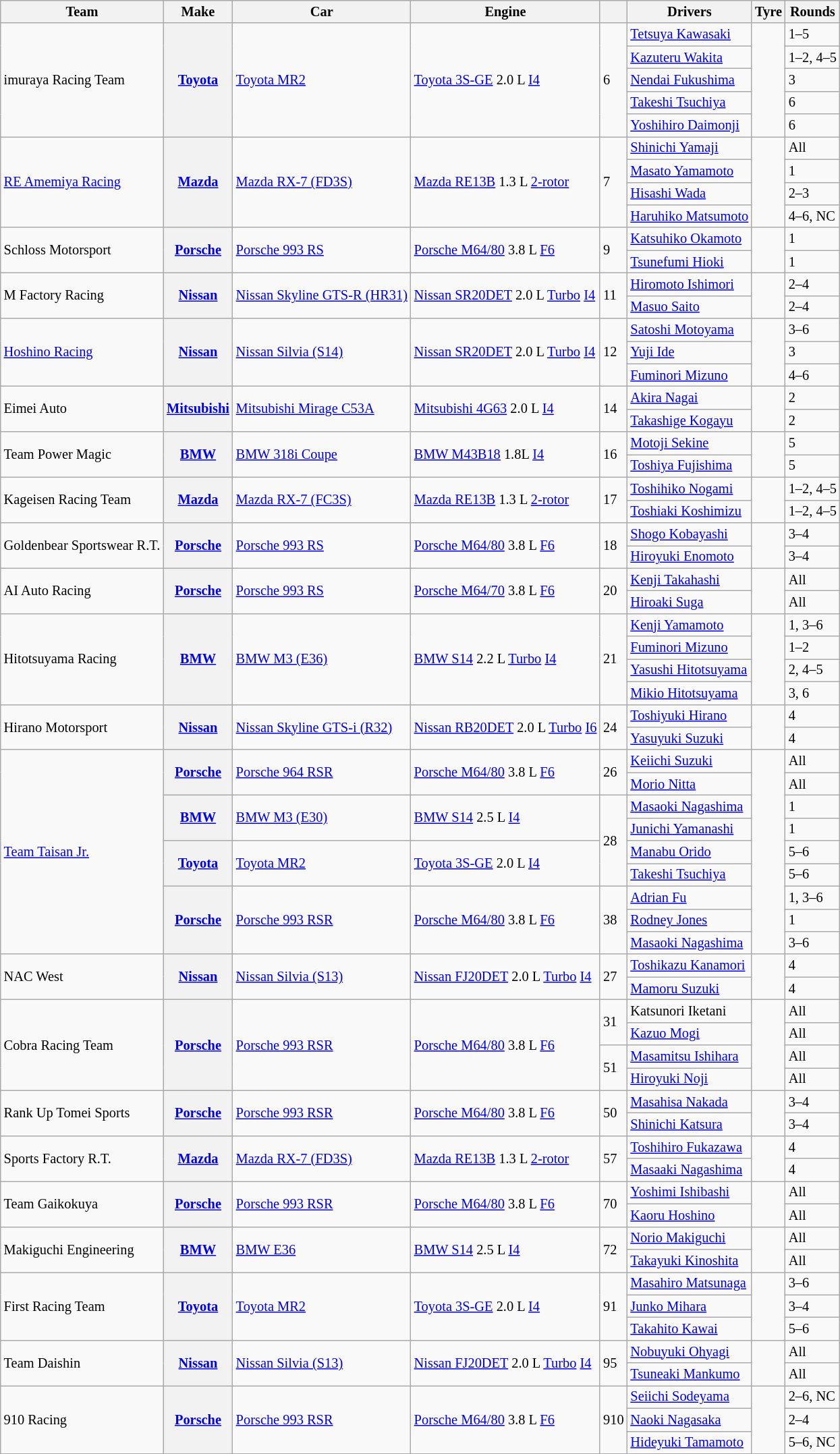<table class="wikitable" style="font-size: 85%;">
<tr>
<th>Team</th>
<th>Make</th>
<th>Car</th>
<th>Engine</th>
<th></th>
<th>Drivers</th>
<th>Tyre</th>
<th>Rounds</th>
</tr>
<tr>
<td rowspan=5>imuraya Racing Team</td>
<th rowspan=5><a href='#'>Toyota</a></th>
<td rowspan=5><a href='#'>Toyota MR2</a></td>
<td rowspan=5><a href='#'>Toyota 3S-GE</a> 2.0 L <a href='#'>I4</a></td>
<td rowspan=5>6</td>
<td> <a href='#'>Tetsuya Kawasaki</a></td>
<td align="center" rowspan=5></td>
<td>1–5</td>
</tr>
<tr>
<td> <a href='#'>Kazuteru Wakita</a></td>
<td>1–2, 4–5</td>
</tr>
<tr>
<td> <a href='#'>Nendai Fukushima</a></td>
<td>3</td>
</tr>
<tr>
<td> <a href='#'>Takeshi Tsuchiya</a></td>
<td>6</td>
</tr>
<tr>
<td> <a href='#'>Yoshihiro Daimonji</a></td>
<td>6</td>
</tr>
<tr>
<td rowspan=4><a href='#'>RE Amemiya Racing</a></td>
<th rowspan=4><a href='#'>Mazda</a></th>
<td rowspan=4><a href='#'>Mazda RX-7 (FD3S)</a></td>
<td rowspan=4><a href='#'>Mazda RE13B</a> 1.3 L <a href='#'>2-rotor</a></td>
<td rowspan=4>7</td>
<td> <a href='#'>Shinichi Yamaji</a></td>
<td align="center" rowspan=4></td>
<td>All</td>
</tr>
<tr>
<td> <a href='#'>Masato Yamamoto</a></td>
<td>1</td>
</tr>
<tr>
<td> <a href='#'>Hisashi Wada</a></td>
<td>2–3</td>
</tr>
<tr>
<td> <a href='#'>Haruhiko Matsumoto</a></td>
<td>4–6, NC</td>
</tr>
<tr>
<td rowspan=2>Schloss Motorsport</td>
<th rowspan=2><a href='#'>Porsche</a></th>
<td rowspan=2><a href='#'>Porsche 993 RS</a></td>
<td rowspan=2><a href='#'>Porsche M64/80</a> 3.8 L <a href='#'>F6</a></td>
<td rowspan=2>9</td>
<td> <a href='#'>Katsuhiko Okamoto</a></td>
<td align="center" rowspan=2></td>
<td>1</td>
</tr>
<tr>
<td> <a href='#'>Tsunefumi Hioki</a></td>
<td>1</td>
</tr>
<tr>
<td rowspan=2>M Factory Racing</td>
<th rowspan=2><a href='#'>Nissan</a></th>
<td rowspan=2><a href='#'>Nissan Skyline GTS-R (HR31)</a></td>
<td rowspan=2><a href='#'>Nissan SR20DET</a> 2.0 L <a href='#'>Turbo</a> <a href='#'>I4</a></td>
<td rowspan=2>11</td>
<td> <a href='#'>Hiromoto Ishimori</a></td>
<td rowspan=2 align="center"></td>
<td>2–4</td>
</tr>
<tr>
<td> <a href='#'>Masuo Saito</a></td>
<td>2–4</td>
</tr>
<tr>
<td rowspan=3><a href='#'>Hoshino Racing</a></td>
<th rowspan=3><a href='#'>Nissan</a></th>
<td rowspan=3><a href='#'>Nissan Silvia (S14)</a></td>
<td rowspan=3><a href='#'>Nissan SR20DET</a> 2.0 L <a href='#'>Turbo</a> <a href='#'>I4</a></td>
<td rowspan=3>12</td>
<td> <a href='#'>Satoshi Motoyama</a></td>
<td rowspan=3 align="center"></td>
<td>3–6</td>
</tr>
<tr>
<td> <a href='#'>Yuji Ide</a></td>
<td>3</td>
</tr>
<tr>
<td> <a href='#'>Fuminori Mizuno</a></td>
<td>4–6</td>
</tr>
<tr>
<td rowspan=2>Eimei Auto</td>
<th rowspan=2><a href='#'>Mitsubishi</a></th>
<td rowspan=2><a href='#'>Mitsubishi Mirage C53A</a></td>
<td rowspan=2><a href='#'>Mitsubishi 4G63</a> 2.0 L <a href='#'>I4</a></td>
<td rowspan=2>14</td>
<td> <a href='#'>Akira Nagai</a></td>
<td rowspan=2 align="center"></td>
<td>2</td>
</tr>
<tr>
<td> <a href='#'>Takashige Kogayu</a></td>
<td>2</td>
</tr>
<tr>
<td rowspan=2>Team Power Magic</td>
<th rowspan=2><a href='#'>BMW</a></th>
<td rowspan=2><a href='#'>BMW 318i Coupe</a></td>
<td rowspan=2><a href='#'>BMW M43B18</a> 1.8L <a href='#'>I4</a></td>
<td rowspan=2>16</td>
<td> <a href='#'>Motoji Sekine</a></td>
<td rowspan=2 align="center"></td>
<td>5</td>
</tr>
<tr>
<td> <a href='#'>Toshiya Fujishima</a></td>
<td>5</td>
</tr>
<tr>
<td rowspan=2>Kageisen Racing Team</td>
<th rowspan=2><a href='#'>Mazda</a></th>
<td rowspan=2><a href='#'>Mazda RX-7 (FC3S)</a></td>
<td rowspan=2><a href='#'>Mazda RE13B</a> 1.3 L <a href='#'>2-rotor</a></td>
<td rowspan=2>17</td>
<td> <a href='#'>Toshihiko Nogami</a></td>
<td align="center" rowspan=2></td>
<td>1–2, 4–5</td>
</tr>
<tr>
<td> <a href='#'>Toshiaki Koshimizu</a></td>
<td>1–2, 4–5</td>
</tr>
<tr>
<td rowspan=2>Goldenbear Sportswear R.T.</td>
<th rowspan=2><a href='#'>Porsche</a></th>
<td rowspan=2><a href='#'>Porsche 993 RS</a></td>
<td rowspan=2><a href='#'>Porsche M64/80</a> 3.8 L <a href='#'>F6</a></td>
<td rowspan=2>18</td>
<td> <a href='#'>Shogo Kobayashi</a></td>
<td align="center" rowspan=2></td>
<td>3–4</td>
</tr>
<tr>
<td> <a href='#'>Hiroyuki Enomoto</a></td>
<td>3–4</td>
</tr>
<tr>
<td rowspan=2>AI Auto Racing</td>
<th rowspan=2><a href='#'>Porsche</a></th>
<td rowspan=2><a href='#'>Porsche 993 RS</a></td>
<td rowspan=2><a href='#'>Porsche M64/70</a> 3.8 L <a href='#'>F6</a></td>
<td rowspan=2>20</td>
<td> <a href='#'>Kenji Takahashi</a></td>
<td align="center" rowspan=2></td>
<td>All</td>
</tr>
<tr>
<td> <a href='#'>Hiroaki Suga</a></td>
<td>All</td>
</tr>
<tr>
<td rowspan=4>Hitotsuyama Racing</td>
<th rowspan=4><a href='#'>BMW</a></th>
<td rowspan=4><a href='#'>BMW M3 (E36)</a></td>
<td rowspan=4><a href='#'>BMW S14</a> 2.2 L <a href='#'>Turbo</a> <a href='#'>I4</a></td>
<td rowspan=4>21</td>
<td> <a href='#'>Kenji Yamamoto</a></td>
<td rowspan=4 align="center"></td>
<td>1, 3–6</td>
</tr>
<tr>
<td> <a href='#'>Fuminori Mizuno</a></td>
<td>1–2</td>
</tr>
<tr>
<td> <a href='#'>Yasushi Hitotsuyama</a></td>
<td>2, 4–5</td>
</tr>
<tr>
<td> <a href='#'>Mikio Hitotsuyama</a></td>
<td>3, 6</td>
</tr>
<tr>
<td rowspan=2>Hirano Motorsport</td>
<th rowspan=2><a href='#'>Nissan</a></th>
<td rowspan=2><a href='#'>Nissan Skyline GTS-i (R32)</a></td>
<td rowspan=2><a href='#'>Nissan RB20DET</a> 2.0 L <a href='#'>Turbo</a> <a href='#'>I6</a></td>
<td rowspan=2>24</td>
<td> <a href='#'>Toshiyuki Hirano</a></td>
<td rowspan=2 align="center"></td>
<td>4</td>
</tr>
<tr>
<td> <a href='#'>Yasuyuki Suzuki</a></td>
<td>4</td>
</tr>
<tr>
<td rowspan=9><a href='#'>Team Taisan Jr.</a></td>
<th rowspan=2><a href='#'>Porsche</a></th>
<td rowspan=2><a href='#'>Porsche 964 RSR</a></td>
<td rowspan=2><a href='#'>Porsche M64/80</a> 3.8 L <a href='#'>F6</a></td>
<td rowspan=2>26</td>
<td> <a href='#'>Keiichi Suzuki</a></td>
<td align="center" rowspan=9></td>
<td>All</td>
</tr>
<tr>
<td> <a href='#'>Morio Nitta</a></td>
<td>All</td>
</tr>
<tr>
<th rowspan=2><a href='#'>BMW</a></th>
<td rowspan=2><a href='#'>BMW M3 (E30)</a></td>
<td rowspan=2><a href='#'>BMW S14</a> 2.5 L <a href='#'>I4</a></td>
<td rowspan=4>28</td>
<td> <a href='#'>Masaoki Nagashima</a></td>
<td>1</td>
</tr>
<tr>
<td> <a href='#'>Junichi Yamanashi</a></td>
<td>1</td>
</tr>
<tr>
<th rowspan=2><a href='#'>Toyota</a></th>
<td rowspan=2><a href='#'>Toyota MR2</a></td>
<td rowspan=2><a href='#'>Toyota 3S-GE</a> 2.0 L <a href='#'>I4</a></td>
<td> <a href='#'>Manabu Orido</a></td>
<td>5–6</td>
</tr>
<tr>
<td> <a href='#'>Takeshi Tsuchiya</a></td>
<td>5–6</td>
</tr>
<tr>
<th rowspan=3><a href='#'>Porsche</a></th>
<td rowspan=3><a href='#'>Porsche 993 RSR</a></td>
<td rowspan=3><a href='#'>Porsche M64/80</a> 3.8 L <a href='#'>F6</a></td>
<td rowspan=3>38</td>
<td> <a href='#'>Adrian Fu</a></td>
<td>1, 3–6</td>
</tr>
<tr>
<td> <a href='#'>Rodney Jones</a></td>
<td>1</td>
</tr>
<tr>
<td> <a href='#'>Masaoki Nagashima</a></td>
<td>3–6</td>
</tr>
<tr>
<td rowspan=2>NAC West</td>
<th rowspan=2><a href='#'>Nissan</a></th>
<td rowspan=2><a href='#'>Nissan Silvia (S13)</a></td>
<td rowspan=2><a href='#'>Nissan FJ20DET</a> 2.0 L <a href='#'>Turbo</a> <a href='#'>I4</a></td>
<td rowspan=2>27</td>
<td> <a href='#'>Toshikazu Kanamori</a></td>
<td rowspan=2 align="center"></td>
<td>4</td>
</tr>
<tr>
<td> <a href='#'>Mamoru Suzuki</a></td>
<td>4</td>
</tr>
<tr>
<td rowspan=4>Cobra Racing Team</td>
<th rowspan=4><a href='#'>Porsche</a></th>
<td rowspan=4><a href='#'>Porsche 993 RSR</a></td>
<td rowspan=4><a href='#'>Porsche M64/80</a> 3.8 L <a href='#'>F6</a></td>
<td rowspan=2>31</td>
<td> Katsunori Iketani</td>
<td align="center" rowspan=4></td>
<td>All</td>
</tr>
<tr>
<td> <a href='#'>Kazuo Mogi</a></td>
<td>All</td>
</tr>
<tr>
<td rowspan=2>51</td>
<td> <a href='#'>Masamitsu Ishihara</a></td>
<td>All</td>
</tr>
<tr>
<td> <a href='#'>Hiroyuki Noji</a></td>
<td>All</td>
</tr>
<tr>
<td rowspan=2>Rank Up Tomei Sports</td>
<th rowspan=2><a href='#'>Porsche</a></th>
<td rowspan=2><a href='#'>Porsche 993 RSR</a></td>
<td rowspan=2><a href='#'>Porsche M64/80</a> 3.8 L <a href='#'>F6</a></td>
<td rowspan=2>50</td>
<td> <a href='#'>Masahisa Nakada</a></td>
<td align="center" rowspan=2></td>
<td>3–4</td>
</tr>
<tr>
<td> <a href='#'>Shinichi Katsura</a></td>
<td>3–4</td>
</tr>
<tr>
<td rowspan=2>Sports Factory R.T.</td>
<th rowspan=2><a href='#'>Mazda</a></th>
<td rowspan=2><a href='#'>Mazda RX-7 (FD3S)</a></td>
<td rowspan=2><a href='#'>Mazda RE13B</a> 1.3 L <a href='#'>2-rotor</a></td>
<td rowspan=2>57</td>
<td> <a href='#'>Toshihiro Fukazawa</a></td>
<td align="center" rowspan=2></td>
<td>4</td>
</tr>
<tr>
<td> <a href='#'>Masaaki Nagashima</a></td>
<td>4</td>
</tr>
<tr>
<td rowspan=2>Team Gaikokuya</td>
<th rowspan=2><a href='#'>Porsche</a></th>
<td rowspan=2><a href='#'>Porsche 993 RSR</a></td>
<td rowspan=2><a href='#'>Porsche M64/80</a> 3.8 L <a href='#'>F6</a></td>
<td rowspan=2>70</td>
<td> <a href='#'>Yoshimi Ishibashi</a></td>
<td rowspan=2 align="center"></td>
<td>All</td>
</tr>
<tr>
<td> <a href='#'>Kaoru Hoshino</a></td>
<td>All</td>
</tr>
<tr>
<td rowspan=2>Makiguchi Engineering</td>
<th rowspan=2><a href='#'>BMW</a></th>
<td rowspan=2><a href='#'>BMW E36</a></td>
<td rowspan=2><a href='#'>BMW S14</a> 2.5 L <a href='#'>I4</a></td>
<td rowspan=2>72</td>
<td> <a href='#'>Norio Makiguchi</a></td>
<td rowspan=2 align="center"></td>
<td>All</td>
</tr>
<tr>
<td> <a href='#'>Takayuki Kinoshita</a></td>
<td>All</td>
</tr>
<tr>
<td rowspan=3>First Racing Team</td>
<th rowspan=3><a href='#'>Toyota</a></th>
<td rowspan=3><a href='#'>Toyota MR2</a></td>
<td rowspan=3><a href='#'>Toyota 3S-GE</a> 2.0 L <a href='#'>I4</a></td>
<td rowspan=3>91</td>
<td> <a href='#'>Masahiro Matsunaga</a></td>
<td rowspan=3 align="center"></td>
<td>3–6</td>
</tr>
<tr>
<td> <a href='#'>Junko Mihara</a></td>
<td>3–4</td>
</tr>
<tr>
<td> <a href='#'>Takahito Kawai</a></td>
<td>5–6</td>
</tr>
<tr>
<td rowspan=2>Team Daishin</td>
<th rowspan=2><a href='#'>Nissan</a></th>
<td rowspan=2><a href='#'>Nissan Silvia (S13)</a></td>
<td rowspan=2><a href='#'>Nissan FJ20DET</a> 2.0 L <a href='#'>Turbo</a> <a href='#'>I4</a></td>
<td rowspan=2>95</td>
<td> <a href='#'>Nobuyuki Ohyagi</a></td>
<td rowspan=2 align="center"></td>
<td>All</td>
</tr>
<tr>
<td> <a href='#'>Tsuneaki Mankumo</a></td>
<td>All</td>
</tr>
<tr>
<td rowspan=3>910 Racing</td>
<th rowspan=3><a href='#'>Porsche</a></th>
<td rowspan=3><a href='#'>Porsche 993 RSR</a></td>
<td rowspan=3><a href='#'>Porsche M64/80</a> 3.8 L <a href='#'>F6</a></td>
<td rowspan=3>910</td>
<td> <a href='#'>Seiichi Sodeyama</a></td>
<td rowspan=3 align="center"></td>
<td>2–6, NC</td>
</tr>
<tr>
<td> <a href='#'>Naoki Nagasaka</a></td>
<td>2–4</td>
</tr>
<tr>
<td> <a href='#'>Hideyuki Tamamoto</a></td>
<td>5–6, NC</td>
</tr>
<tr>
</tr>
</table>
